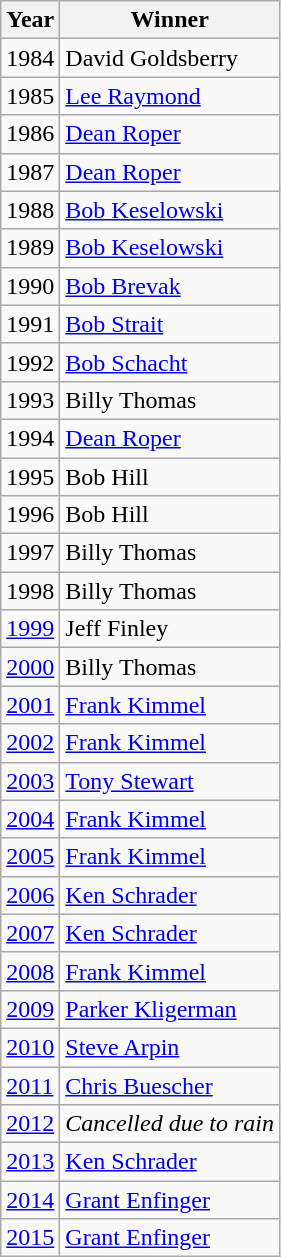<table class="wikitable">
<tr>
<th>Year</th>
<th>Winner</th>
</tr>
<tr>
<td>1984</td>
<td>David Goldsberry</td>
</tr>
<tr>
<td>1985</td>
<td><a href='#'>Lee Raymond</a></td>
</tr>
<tr>
<td>1986</td>
<td><a href='#'>Dean Roper</a></td>
</tr>
<tr>
<td>1987</td>
<td><a href='#'>Dean Roper</a></td>
</tr>
<tr>
<td>1988</td>
<td><a href='#'>Bob Keselowski</a></td>
</tr>
<tr>
<td>1989</td>
<td><a href='#'>Bob Keselowski</a></td>
</tr>
<tr>
<td>1990</td>
<td><a href='#'>Bob Brevak</a></td>
</tr>
<tr>
<td>1991</td>
<td><a href='#'>Bob Strait</a></td>
</tr>
<tr>
<td>1992</td>
<td><a href='#'>Bob Schacht</a></td>
</tr>
<tr>
<td>1993</td>
<td>Billy Thomas</td>
</tr>
<tr>
<td>1994</td>
<td><a href='#'>Dean Roper</a></td>
</tr>
<tr>
<td>1995</td>
<td>Bob Hill</td>
</tr>
<tr>
<td>1996</td>
<td>Bob Hill</td>
</tr>
<tr>
<td>1997</td>
<td>Billy Thomas</td>
</tr>
<tr>
<td>1998</td>
<td>Billy Thomas</td>
</tr>
<tr>
<td><a href='#'>1999</a></td>
<td>Jeff Finley</td>
</tr>
<tr>
<td><a href='#'>2000</a></td>
<td>Billy Thomas</td>
</tr>
<tr>
<td><a href='#'>2001</a></td>
<td><a href='#'>Frank Kimmel</a></td>
</tr>
<tr>
<td><a href='#'>2002</a></td>
<td><a href='#'>Frank Kimmel</a></td>
</tr>
<tr>
<td><a href='#'>2003</a></td>
<td><a href='#'>Tony Stewart</a></td>
</tr>
<tr>
<td><a href='#'>2004</a></td>
<td><a href='#'>Frank Kimmel</a></td>
</tr>
<tr>
<td><a href='#'>2005</a></td>
<td><a href='#'>Frank Kimmel</a></td>
</tr>
<tr>
<td><a href='#'>2006</a></td>
<td><a href='#'>Ken Schrader</a></td>
</tr>
<tr>
<td><a href='#'>2007</a></td>
<td><a href='#'>Ken Schrader</a></td>
</tr>
<tr>
<td><a href='#'>2008</a></td>
<td><a href='#'>Frank Kimmel</a></td>
</tr>
<tr>
<td><a href='#'>2009</a></td>
<td><a href='#'>Parker Kligerman</a></td>
</tr>
<tr>
<td><a href='#'>2010</a></td>
<td><a href='#'>Steve Arpin</a></td>
</tr>
<tr>
<td><a href='#'>2011</a></td>
<td><a href='#'>Chris Buescher</a></td>
</tr>
<tr>
<td><a href='#'>2012</a></td>
<td><em>Cancelled due to rain</em></td>
</tr>
<tr>
<td><a href='#'>2013</a></td>
<td><a href='#'>Ken Schrader</a></td>
</tr>
<tr>
<td><a href='#'>2014</a></td>
<td><a href='#'>Grant Enfinger</a></td>
</tr>
<tr>
<td><a href='#'>2015</a></td>
<td><a href='#'>Grant Enfinger</a></td>
</tr>
</table>
